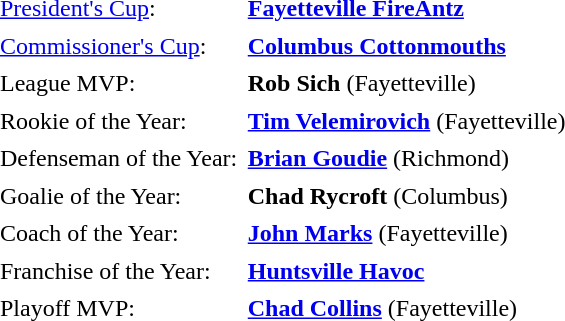<table cellpadding="3" cellspacing="1">
<tr>
<td><a href='#'>President's Cup</a>:</td>
<td><strong><a href='#'>Fayetteville FireAntz</a></strong></td>
</tr>
<tr>
<td><a href='#'>Commissioner's Cup</a>:</td>
<td><strong><a href='#'>Columbus Cottonmouths</a></strong></td>
</tr>
<tr>
<td>League MVP:</td>
<td><strong>Rob Sich</strong> (Fayetteville)</td>
</tr>
<tr>
<td>Rookie of the Year:</td>
<td><strong><a href='#'>Tim Velemirovich</a></strong> (Fayetteville)</td>
</tr>
<tr>
<td>Defenseman of the Year:</td>
<td><strong><a href='#'>Brian Goudie</a></strong> (Richmond)</td>
</tr>
<tr>
<td>Goalie of the Year:</td>
<td><strong>Chad Rycroft</strong> (Columbus)</td>
</tr>
<tr>
<td>Coach of the Year:</td>
<td><strong><a href='#'>John Marks</a></strong> (Fayetteville)</td>
</tr>
<tr>
<td>Franchise of the Year:</td>
<td><strong><a href='#'>Huntsville Havoc</a></strong></td>
</tr>
<tr>
<td>Playoff MVP:</td>
<td><strong><a href='#'>Chad Collins</a></strong> (Fayetteville)</td>
</tr>
</table>
